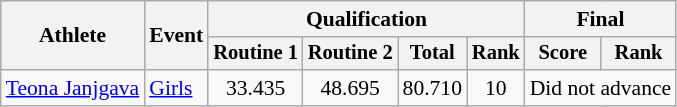<table class="wikitable" style="font-size:90%">
<tr>
<th rowspan="2">Athlete</th>
<th rowspan="2">Event</th>
<th colspan="4">Qualification</th>
<th colspan="2">Final</th>
</tr>
<tr style="font-size:95%">
<th>Routine 1</th>
<th>Routine 2</th>
<th>Total</th>
<th>Rank</th>
<th>Score</th>
<th>Rank</th>
</tr>
<tr align=center>
<td align=left><a href='#'>Teona Janjgava</a></td>
<td align=left><a href='#'>Girls</a></td>
<td>33.435</td>
<td>48.695</td>
<td>80.710</td>
<td>10</td>
<td colspan=2>Did not advance</td>
</tr>
</table>
